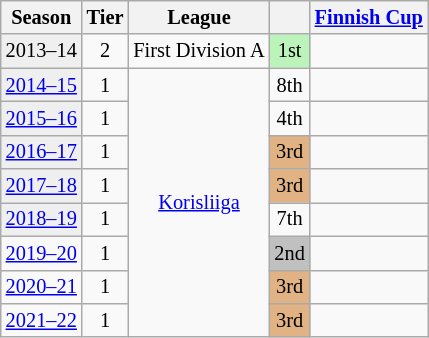<table class="wikitable" style="font-size:85%; text-align:center;">
<tr bgcolor=>
<th>Season</th>
<th>Tier</th>
<th>League</th>
<th></th>
<th><a href='#'>Finnish Cup</a></th>
</tr>
<tr>
<td style="background:#efefef;">2013–14</td>
<td align="center">2</td>
<td>First Division A</td>
<td align="center" bgcolor=#BBF3BB>1st</td>
<td></td>
</tr>
<tr>
<td style="background:#efefef;"><a href='#'>2014–15</a></td>
<td align="center">1</td>
<td rowspan="8"><a href='#'>Korisliiga</a></td>
<td align="center">8th</td>
<td></td>
</tr>
<tr>
<td style="background:#efefef;"><a href='#'>2015–16</a></td>
<td align="center">1</td>
<td align="center">4th</td>
<td></td>
</tr>
<tr>
<td style="background:#efefef;"><a href='#'>2016–17</a></td>
<td align="center">1</td>
<td align="center" bgcolor=#e1b384>3rd</td>
<td></td>
</tr>
<tr>
<td style="background:#efefef;"><a href='#'>2017–18</a></td>
<td align="center">1</td>
<td align="center" bgcolor=#e1b384>3rd</td>
<td></td>
</tr>
<tr>
<td style="background:#efefef;"><a href='#'>2018–19</a></td>
<td align="center">1</td>
<td align="center">7th</td>
<td></td>
</tr>
<tr>
<td><a href='#'>2019–20</a></td>
<td>1</td>
<td align="center" bgcolor=silver>2nd</td>
<td></td>
</tr>
<tr>
<td><a href='#'>2020–21</a></td>
<td>1</td>
<td align="center" bgcolor=#e1b384>3rd</td>
<td></td>
</tr>
<tr>
<td><a href='#'>2021–22</a></td>
<td>1</td>
<td align="center" bgcolor=#e1b384>3rd</td>
<td></td>
</tr>
</table>
